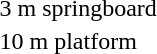<table>
<tr>
<td>3 m springboard<br></td>
<td></td>
<td></td>
<td></td>
</tr>
<tr>
<td>10 m platform<br></td>
<td></td>
<td></td>
<td></td>
</tr>
</table>
